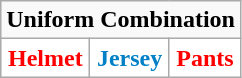<table class="wikitable"  style="display: inline-table;">
<tr>
<td align="center" Colspan="3"><strong>Uniform Combination</strong></td>
</tr>
<tr align="center">
<td style="background:white; color:red"><strong>Helmet</strong></td>
<td style="background:white; color: #0080C6;"><strong>Jersey</strong></td>
<td style="background:white; color:red"><strong>Pants</strong></td>
</tr>
</table>
